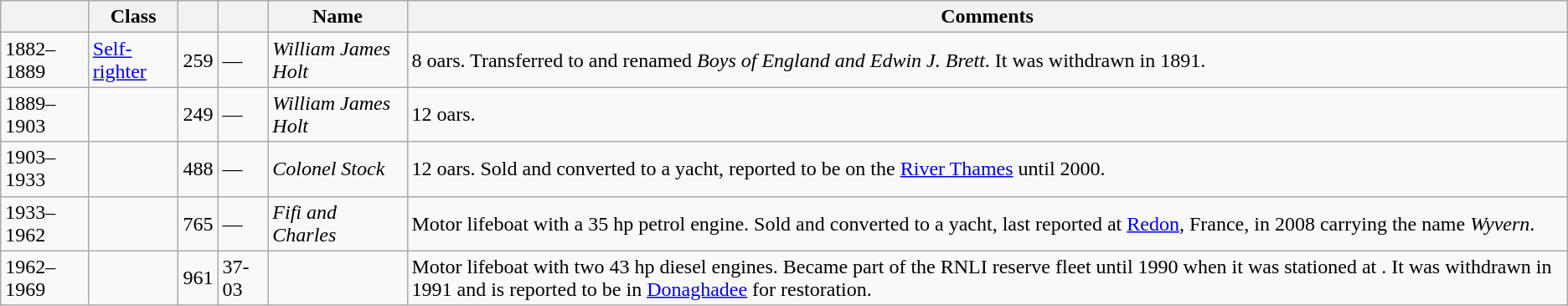<table class="wikitable sortable">
<tr>
<th></th>
<th>Class</th>
<th></th>
<th></th>
<th>Name</th>
<th class=unsortable>Comments</th>
</tr>
<tr>
<td>1882–1889</td>
<td><a href='#'>Self-righter</a></td>
<td>259</td>
<td>—</td>
<td><em>William James Holt</em></td>
<td>8 oars. Transferred to  and renamed <em>Boys of England and Edwin J. Brett</em>. It was withdrawn in 1891.</td>
</tr>
<tr>
<td>1889–1903</td>
<td></td>
<td>249</td>
<td>—</td>
<td><em>William James Holt</em></td>
<td>12 oars.</td>
</tr>
<tr>
<td>1903–1933</td>
<td></td>
<td>488</td>
<td>—</td>
<td><em>Colonel Stock</em></td>
<td>12 oars. Sold and converted to a yacht, reported to be on the <a href='#'>River Thames</a> until 2000.</td>
</tr>
<tr>
<td>1933–1962</td>
<td></td>
<td>765</td>
<td>—</td>
<td><em>Fifi and Charles</em></td>
<td>Motor lifeboat with a 35 hp petrol engine. Sold and converted to a yacht, last reported at <a href='#'>Redon</a>, France, in 2008 carrying the name <em>Wyvern</em>.</td>
</tr>
<tr>
<td>1962–1969</td>
<td></td>
<td>961</td>
<td>37-03</td>
<td><em></em></td>
<td>Motor lifeboat with two 43 hp diesel engines. Became part of the RNLI reserve fleet until 1990 when it was stationed at . It was withdrawn in 1991 and is reported to be in <a href='#'>Donaghadee</a> for restoration.</td>
</tr>
</table>
